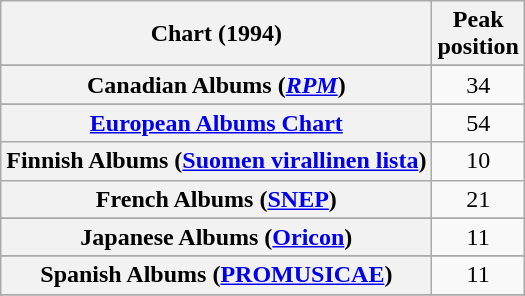<table class="wikitable sortable plainrowheaders">
<tr>
<th scope="col">Chart (1994)</th>
<th scope="col">Peak<br>position</th>
</tr>
<tr>
</tr>
<tr>
<th scope="row">Canadian Albums (<em><a href='#'>RPM</a></em>)</th>
<td align="center">34</td>
</tr>
<tr>
</tr>
<tr>
<th scope="row"><a href='#'>European Albums Chart</a></th>
<td align="center">54</td>
</tr>
<tr>
<th scope="row">Finnish Albums (<a href='#'>Suomen virallinen lista</a>)</th>
<td align="center">10</td>
</tr>
<tr>
<th scope="row">French Albums (<a href='#'>SNEP</a>)</th>
<td align="center">21</td>
</tr>
<tr>
</tr>
<tr>
<th scope="row">Japanese Albums (<a href='#'>Oricon</a>)</th>
<td align="center">11</td>
</tr>
<tr>
</tr>
<tr>
<th scope="row">Spanish Albums (<a href='#'>PROMUSICAE</a>)</th>
<td align="center">11</td>
</tr>
<tr>
</tr>
<tr>
</tr>
<tr>
</tr>
<tr>
</tr>
<tr>
</tr>
</table>
